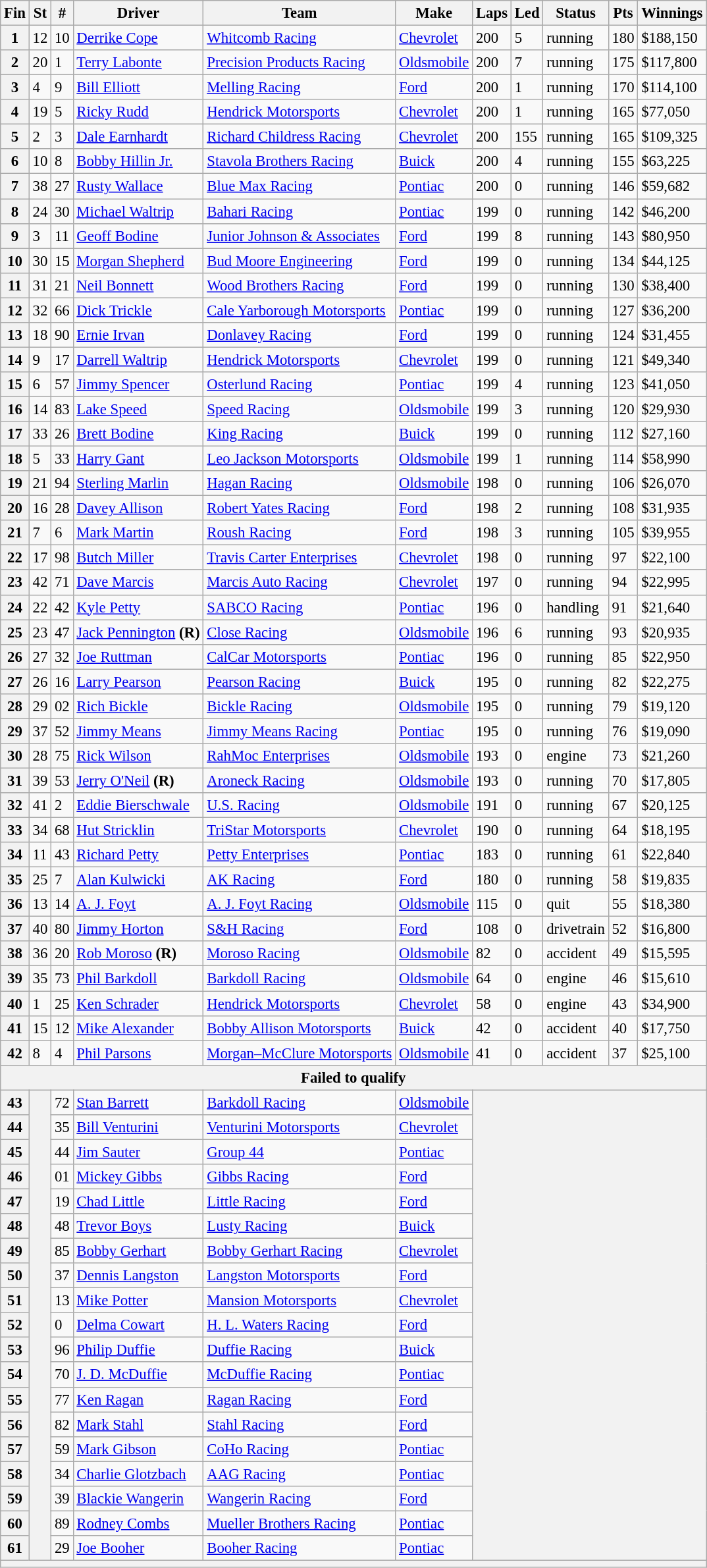<table class="wikitable" style="font-size:95%">
<tr>
<th>Fin</th>
<th>St</th>
<th>#</th>
<th>Driver</th>
<th>Team</th>
<th>Make</th>
<th>Laps</th>
<th>Led</th>
<th>Status</th>
<th>Pts</th>
<th>Winnings</th>
</tr>
<tr>
<th>1</th>
<td>12</td>
<td>10</td>
<td><a href='#'>Derrike Cope</a></td>
<td><a href='#'>Whitcomb Racing</a></td>
<td><a href='#'>Chevrolet</a></td>
<td>200</td>
<td>5</td>
<td>running</td>
<td>180</td>
<td>$188,150</td>
</tr>
<tr>
<th>2</th>
<td>20</td>
<td>1</td>
<td><a href='#'>Terry Labonte</a></td>
<td><a href='#'>Precision Products Racing</a></td>
<td><a href='#'>Oldsmobile</a></td>
<td>200</td>
<td>7</td>
<td>running</td>
<td>175</td>
<td>$117,800</td>
</tr>
<tr>
<th>3</th>
<td>4</td>
<td>9</td>
<td><a href='#'>Bill Elliott</a></td>
<td><a href='#'>Melling Racing</a></td>
<td><a href='#'>Ford</a></td>
<td>200</td>
<td>1</td>
<td>running</td>
<td>170</td>
<td>$114,100</td>
</tr>
<tr>
<th>4</th>
<td>19</td>
<td>5</td>
<td><a href='#'>Ricky Rudd</a></td>
<td><a href='#'>Hendrick Motorsports</a></td>
<td><a href='#'>Chevrolet</a></td>
<td>200</td>
<td>1</td>
<td>running</td>
<td>165</td>
<td>$77,050</td>
</tr>
<tr>
<th>5</th>
<td>2</td>
<td>3</td>
<td><a href='#'>Dale Earnhardt</a></td>
<td><a href='#'>Richard Childress Racing</a></td>
<td><a href='#'>Chevrolet</a></td>
<td>200</td>
<td>155</td>
<td>running</td>
<td>165</td>
<td>$109,325</td>
</tr>
<tr>
<th>6</th>
<td>10</td>
<td>8</td>
<td><a href='#'>Bobby Hillin Jr.</a></td>
<td><a href='#'>Stavola Brothers Racing</a></td>
<td><a href='#'>Buick</a></td>
<td>200</td>
<td>4</td>
<td>running</td>
<td>155</td>
<td>$63,225</td>
</tr>
<tr>
<th>7</th>
<td>38</td>
<td>27</td>
<td><a href='#'>Rusty Wallace</a></td>
<td><a href='#'>Blue Max Racing</a></td>
<td><a href='#'>Pontiac</a></td>
<td>200</td>
<td>0</td>
<td>running</td>
<td>146</td>
<td>$59,682</td>
</tr>
<tr>
<th>8</th>
<td>24</td>
<td>30</td>
<td><a href='#'>Michael Waltrip</a></td>
<td><a href='#'>Bahari Racing</a></td>
<td><a href='#'>Pontiac</a></td>
<td>199</td>
<td>0</td>
<td>running</td>
<td>142</td>
<td>$46,200</td>
</tr>
<tr>
<th>9</th>
<td>3</td>
<td>11</td>
<td><a href='#'>Geoff Bodine</a></td>
<td><a href='#'>Junior Johnson & Associates</a></td>
<td><a href='#'>Ford</a></td>
<td>199</td>
<td>8</td>
<td>running</td>
<td>143</td>
<td>$80,950</td>
</tr>
<tr>
<th>10</th>
<td>30</td>
<td>15</td>
<td><a href='#'>Morgan Shepherd</a></td>
<td><a href='#'>Bud Moore Engineering</a></td>
<td><a href='#'>Ford</a></td>
<td>199</td>
<td>0</td>
<td>running</td>
<td>134</td>
<td>$44,125</td>
</tr>
<tr>
<th>11</th>
<td>31</td>
<td>21</td>
<td><a href='#'>Neil Bonnett</a></td>
<td><a href='#'>Wood Brothers Racing</a></td>
<td><a href='#'>Ford</a></td>
<td>199</td>
<td>0</td>
<td>running</td>
<td>130</td>
<td>$38,400</td>
</tr>
<tr>
<th>12</th>
<td>32</td>
<td>66</td>
<td><a href='#'>Dick Trickle</a></td>
<td><a href='#'>Cale Yarborough Motorsports</a></td>
<td><a href='#'>Pontiac</a></td>
<td>199</td>
<td>0</td>
<td>running</td>
<td>127</td>
<td>$36,200</td>
</tr>
<tr>
<th>13</th>
<td>18</td>
<td>90</td>
<td><a href='#'>Ernie Irvan</a></td>
<td><a href='#'>Donlavey Racing</a></td>
<td><a href='#'>Ford</a></td>
<td>199</td>
<td>0</td>
<td>running</td>
<td>124</td>
<td>$31,455</td>
</tr>
<tr>
<th>14</th>
<td>9</td>
<td>17</td>
<td><a href='#'>Darrell Waltrip</a></td>
<td><a href='#'>Hendrick Motorsports</a></td>
<td><a href='#'>Chevrolet</a></td>
<td>199</td>
<td>0</td>
<td>running</td>
<td>121</td>
<td>$49,340</td>
</tr>
<tr>
<th>15</th>
<td>6</td>
<td>57</td>
<td><a href='#'>Jimmy Spencer</a></td>
<td><a href='#'>Osterlund Racing</a></td>
<td><a href='#'>Pontiac</a></td>
<td>199</td>
<td>4</td>
<td>running</td>
<td>123</td>
<td>$41,050</td>
</tr>
<tr>
<th>16</th>
<td>14</td>
<td>83</td>
<td><a href='#'>Lake Speed</a></td>
<td><a href='#'>Speed Racing</a></td>
<td><a href='#'>Oldsmobile</a></td>
<td>199</td>
<td>3</td>
<td>running</td>
<td>120</td>
<td>$29,930</td>
</tr>
<tr>
<th>17</th>
<td>33</td>
<td>26</td>
<td><a href='#'>Brett Bodine</a></td>
<td><a href='#'>King Racing</a></td>
<td><a href='#'>Buick</a></td>
<td>199</td>
<td>0</td>
<td>running</td>
<td>112</td>
<td>$27,160</td>
</tr>
<tr>
<th>18</th>
<td>5</td>
<td>33</td>
<td><a href='#'>Harry Gant</a></td>
<td><a href='#'>Leo Jackson Motorsports</a></td>
<td><a href='#'>Oldsmobile</a></td>
<td>199</td>
<td>1</td>
<td>running</td>
<td>114</td>
<td>$58,990</td>
</tr>
<tr>
<th>19</th>
<td>21</td>
<td>94</td>
<td><a href='#'>Sterling Marlin</a></td>
<td><a href='#'>Hagan Racing</a></td>
<td><a href='#'>Oldsmobile</a></td>
<td>198</td>
<td>0</td>
<td>running</td>
<td>106</td>
<td>$26,070</td>
</tr>
<tr>
<th>20</th>
<td>16</td>
<td>28</td>
<td><a href='#'>Davey Allison</a></td>
<td><a href='#'>Robert Yates Racing</a></td>
<td><a href='#'>Ford</a></td>
<td>198</td>
<td>2</td>
<td>running</td>
<td>108</td>
<td>$31,935</td>
</tr>
<tr>
<th>21</th>
<td>7</td>
<td>6</td>
<td><a href='#'>Mark Martin</a></td>
<td><a href='#'>Roush Racing</a></td>
<td><a href='#'>Ford</a></td>
<td>198</td>
<td>3</td>
<td>running</td>
<td>105</td>
<td>$39,955</td>
</tr>
<tr>
<th>22</th>
<td>17</td>
<td>98</td>
<td><a href='#'>Butch Miller</a></td>
<td><a href='#'>Travis Carter Enterprises</a></td>
<td><a href='#'>Chevrolet</a></td>
<td>198</td>
<td>0</td>
<td>running</td>
<td>97</td>
<td>$22,100</td>
</tr>
<tr>
<th>23</th>
<td>42</td>
<td>71</td>
<td><a href='#'>Dave Marcis</a></td>
<td><a href='#'>Marcis Auto Racing</a></td>
<td><a href='#'>Chevrolet</a></td>
<td>197</td>
<td>0</td>
<td>running</td>
<td>94</td>
<td>$22,995</td>
</tr>
<tr>
<th>24</th>
<td>22</td>
<td>42</td>
<td><a href='#'>Kyle Petty</a></td>
<td><a href='#'>SABCO Racing</a></td>
<td><a href='#'>Pontiac</a></td>
<td>196</td>
<td>0</td>
<td>handling</td>
<td>91</td>
<td>$21,640</td>
</tr>
<tr>
<th>25</th>
<td>23</td>
<td>47</td>
<td><a href='#'>Jack Pennington</a> <strong>(R)</strong></td>
<td><a href='#'>Close Racing</a></td>
<td><a href='#'>Oldsmobile</a></td>
<td>196</td>
<td>6</td>
<td>running</td>
<td>93</td>
<td>$20,935</td>
</tr>
<tr>
<th>26</th>
<td>27</td>
<td>32</td>
<td><a href='#'>Joe Ruttman</a></td>
<td><a href='#'>CalCar Motorsports</a></td>
<td><a href='#'>Pontiac</a></td>
<td>196</td>
<td>0</td>
<td>running</td>
<td>85</td>
<td>$22,950</td>
</tr>
<tr>
<th>27</th>
<td>26</td>
<td>16</td>
<td><a href='#'>Larry Pearson</a></td>
<td><a href='#'>Pearson Racing</a></td>
<td><a href='#'>Buick</a></td>
<td>195</td>
<td>0</td>
<td>running</td>
<td>82</td>
<td>$22,275</td>
</tr>
<tr>
<th>28</th>
<td>29</td>
<td>02</td>
<td><a href='#'>Rich Bickle</a></td>
<td><a href='#'>Bickle Racing</a></td>
<td><a href='#'>Oldsmobile</a></td>
<td>195</td>
<td>0</td>
<td>running</td>
<td>79</td>
<td>$19,120</td>
</tr>
<tr>
<th>29</th>
<td>37</td>
<td>52</td>
<td><a href='#'>Jimmy Means</a></td>
<td><a href='#'>Jimmy Means Racing</a></td>
<td><a href='#'>Pontiac</a></td>
<td>195</td>
<td>0</td>
<td>running</td>
<td>76</td>
<td>$19,090</td>
</tr>
<tr>
<th>30</th>
<td>28</td>
<td>75</td>
<td><a href='#'>Rick Wilson</a></td>
<td><a href='#'>RahMoc Enterprises</a></td>
<td><a href='#'>Oldsmobile</a></td>
<td>193</td>
<td>0</td>
<td>engine</td>
<td>73</td>
<td>$21,260</td>
</tr>
<tr>
<th>31</th>
<td>39</td>
<td>53</td>
<td><a href='#'>Jerry O'Neil</a> <strong>(R)</strong></td>
<td><a href='#'>Aroneck Racing</a></td>
<td><a href='#'>Oldsmobile</a></td>
<td>193</td>
<td>0</td>
<td>running</td>
<td>70</td>
<td>$17,805</td>
</tr>
<tr>
<th>32</th>
<td>41</td>
<td>2</td>
<td><a href='#'>Eddie Bierschwale</a></td>
<td><a href='#'>U.S. Racing</a></td>
<td><a href='#'>Oldsmobile</a></td>
<td>191</td>
<td>0</td>
<td>running</td>
<td>67</td>
<td>$20,125</td>
</tr>
<tr>
<th>33</th>
<td>34</td>
<td>68</td>
<td><a href='#'>Hut Stricklin</a></td>
<td><a href='#'>TriStar Motorsports</a></td>
<td><a href='#'>Chevrolet</a></td>
<td>190</td>
<td>0</td>
<td>running</td>
<td>64</td>
<td>$18,195</td>
</tr>
<tr>
<th>34</th>
<td>11</td>
<td>43</td>
<td><a href='#'>Richard Petty</a></td>
<td><a href='#'>Petty Enterprises</a></td>
<td><a href='#'>Pontiac</a></td>
<td>183</td>
<td>0</td>
<td>running</td>
<td>61</td>
<td>$22,840</td>
</tr>
<tr>
<th>35</th>
<td>25</td>
<td>7</td>
<td><a href='#'>Alan Kulwicki</a></td>
<td><a href='#'>AK Racing</a></td>
<td><a href='#'>Ford</a></td>
<td>180</td>
<td>0</td>
<td>running</td>
<td>58</td>
<td>$19,835</td>
</tr>
<tr>
<th>36</th>
<td>13</td>
<td>14</td>
<td><a href='#'>A. J. Foyt</a></td>
<td><a href='#'>A. J. Foyt Racing</a></td>
<td><a href='#'>Oldsmobile</a></td>
<td>115</td>
<td>0</td>
<td>quit</td>
<td>55</td>
<td>$18,380</td>
</tr>
<tr>
<th>37</th>
<td>40</td>
<td>80</td>
<td><a href='#'>Jimmy Horton</a></td>
<td><a href='#'>S&H Racing</a></td>
<td><a href='#'>Ford</a></td>
<td>108</td>
<td>0</td>
<td>drivetrain</td>
<td>52</td>
<td>$16,800</td>
</tr>
<tr>
<th>38</th>
<td>36</td>
<td>20</td>
<td><a href='#'>Rob Moroso</a> <strong>(R)</strong></td>
<td><a href='#'>Moroso Racing</a></td>
<td><a href='#'>Oldsmobile</a></td>
<td>82</td>
<td>0</td>
<td>accident</td>
<td>49</td>
<td>$15,595</td>
</tr>
<tr>
<th>39</th>
<td>35</td>
<td>73</td>
<td><a href='#'>Phil Barkdoll</a></td>
<td><a href='#'>Barkdoll Racing</a></td>
<td><a href='#'>Oldsmobile</a></td>
<td>64</td>
<td>0</td>
<td>engine</td>
<td>46</td>
<td>$15,610</td>
</tr>
<tr>
<th>40</th>
<td>1</td>
<td>25</td>
<td><a href='#'>Ken Schrader</a></td>
<td><a href='#'>Hendrick Motorsports</a></td>
<td><a href='#'>Chevrolet</a></td>
<td>58</td>
<td>0</td>
<td>engine</td>
<td>43</td>
<td>$34,900</td>
</tr>
<tr>
<th>41</th>
<td>15</td>
<td>12</td>
<td><a href='#'>Mike Alexander</a></td>
<td><a href='#'>Bobby Allison Motorsports</a></td>
<td><a href='#'>Buick</a></td>
<td>42</td>
<td>0</td>
<td>accident</td>
<td>40</td>
<td>$17,750</td>
</tr>
<tr>
<th>42</th>
<td>8</td>
<td>4</td>
<td><a href='#'>Phil Parsons</a></td>
<td><a href='#'>Morgan–McClure Motorsports</a></td>
<td><a href='#'>Oldsmobile</a></td>
<td>41</td>
<td>0</td>
<td>accident</td>
<td>37</td>
<td>$25,100</td>
</tr>
<tr>
<th colspan="11">Failed to qualify</th>
</tr>
<tr>
<th>43</th>
<th rowspan="19"></th>
<td>72</td>
<td><a href='#'>Stan Barrett</a></td>
<td><a href='#'>Barkdoll Racing</a></td>
<td><a href='#'>Oldsmobile</a></td>
<th colspan="5" rowspan="19"></th>
</tr>
<tr>
<th>44</th>
<td>35</td>
<td><a href='#'>Bill Venturini</a></td>
<td><a href='#'>Venturini Motorsports</a></td>
<td><a href='#'>Chevrolet</a></td>
</tr>
<tr>
<th>45</th>
<td>44</td>
<td><a href='#'>Jim Sauter</a></td>
<td><a href='#'>Group 44</a></td>
<td><a href='#'>Pontiac</a></td>
</tr>
<tr>
<th>46</th>
<td>01</td>
<td><a href='#'>Mickey Gibbs</a></td>
<td><a href='#'>Gibbs Racing</a></td>
<td><a href='#'>Ford</a></td>
</tr>
<tr>
<th>47</th>
<td>19</td>
<td><a href='#'>Chad Little</a></td>
<td><a href='#'>Little Racing</a></td>
<td><a href='#'>Ford</a></td>
</tr>
<tr>
<th>48</th>
<td>48</td>
<td><a href='#'>Trevor Boys</a></td>
<td><a href='#'>Lusty Racing</a></td>
<td><a href='#'>Buick</a></td>
</tr>
<tr>
<th>49</th>
<td>85</td>
<td><a href='#'>Bobby Gerhart</a></td>
<td><a href='#'>Bobby Gerhart Racing</a></td>
<td><a href='#'>Chevrolet</a></td>
</tr>
<tr>
<th>50</th>
<td>37</td>
<td><a href='#'>Dennis Langston</a></td>
<td><a href='#'>Langston Motorsports</a></td>
<td><a href='#'>Ford</a></td>
</tr>
<tr>
<th>51</th>
<td>13</td>
<td><a href='#'>Mike Potter</a></td>
<td><a href='#'>Mansion Motorsports</a></td>
<td><a href='#'>Chevrolet</a></td>
</tr>
<tr>
<th>52</th>
<td>0</td>
<td><a href='#'>Delma Cowart</a></td>
<td><a href='#'>H. L. Waters Racing</a></td>
<td><a href='#'>Ford</a></td>
</tr>
<tr>
<th>53</th>
<td>96</td>
<td><a href='#'>Philip Duffie</a></td>
<td><a href='#'>Duffie Racing</a></td>
<td><a href='#'>Buick</a></td>
</tr>
<tr>
<th>54</th>
<td>70</td>
<td><a href='#'>J. D. McDuffie</a></td>
<td><a href='#'>McDuffie Racing</a></td>
<td><a href='#'>Pontiac</a></td>
</tr>
<tr>
<th>55</th>
<td>77</td>
<td><a href='#'>Ken Ragan</a></td>
<td><a href='#'>Ragan Racing</a></td>
<td><a href='#'>Ford</a></td>
</tr>
<tr>
<th>56</th>
<td>82</td>
<td><a href='#'>Mark Stahl</a></td>
<td><a href='#'>Stahl Racing</a></td>
<td><a href='#'>Ford</a></td>
</tr>
<tr>
<th>57</th>
<td>59</td>
<td><a href='#'>Mark Gibson</a></td>
<td><a href='#'>CoHo Racing</a></td>
<td><a href='#'>Pontiac</a></td>
</tr>
<tr>
<th>58</th>
<td>34</td>
<td><a href='#'>Charlie Glotzbach</a></td>
<td><a href='#'>AAG Racing</a></td>
<td><a href='#'>Pontiac</a></td>
</tr>
<tr>
<th>59</th>
<td>39</td>
<td><a href='#'>Blackie Wangerin</a></td>
<td><a href='#'>Wangerin Racing</a></td>
<td><a href='#'>Ford</a></td>
</tr>
<tr>
<th>60</th>
<td>89</td>
<td><a href='#'>Rodney Combs</a></td>
<td><a href='#'>Mueller Brothers Racing</a></td>
<td><a href='#'>Pontiac</a></td>
</tr>
<tr>
<th>61</th>
<td>29</td>
<td><a href='#'>Joe Booher</a></td>
<td><a href='#'>Booher Racing</a></td>
<td><a href='#'>Pontiac</a></td>
</tr>
<tr>
<th colspan="11"></th>
</tr>
</table>
